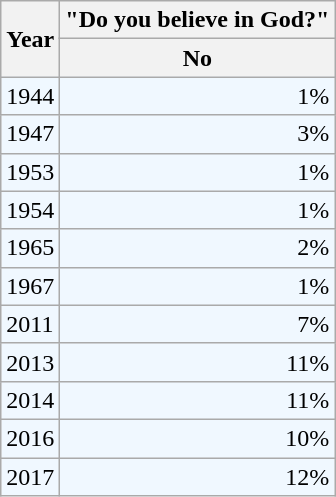<table class="wikitable sortable" style="text-align:right;">
<tr>
<th rowspan=2 colspan=1 align="center">Year</th>
<th>"Do you believe in God?"</th>
</tr>
<tr>
<th>No</th>
</tr>
<tr style="background:#f0f8ff;">
<td style="text-align:left">1944</td>
<td>1%</td>
</tr>
<tr style="background:#f0f8ff;">
<td style="text-align:left">1947</td>
<td>3%</td>
</tr>
<tr style="background:#f0f8ff;">
<td style="text-align:left">1953</td>
<td>1%</td>
</tr>
<tr style="background:#f0f8ff;">
<td style="text-align:left">1954</td>
<td>1%</td>
</tr>
<tr style="background:#f0f8ff;">
<td style="text-align:left">1965</td>
<td>2%</td>
</tr>
<tr style="background:#f0f8ff;">
<td style="text-align:left">1967</td>
<td>1%</td>
</tr>
<tr style="background:#f0f8ff;">
<td style="text-align:left">2011</td>
<td>7%</td>
</tr>
<tr style="background:#f0f8ff;">
<td style="text-align:left">2013</td>
<td>11%</td>
</tr>
<tr style="background:#f0f8ff;">
<td style="text-align:left">2014</td>
<td>11%</td>
</tr>
<tr style="background:#f0f8ff;">
<td style="text-align:left">2016</td>
<td>10%</td>
</tr>
<tr style="background:#f0f8ff;">
<td style="text-align:left">2017</td>
<td>12%</td>
</tr>
</table>
